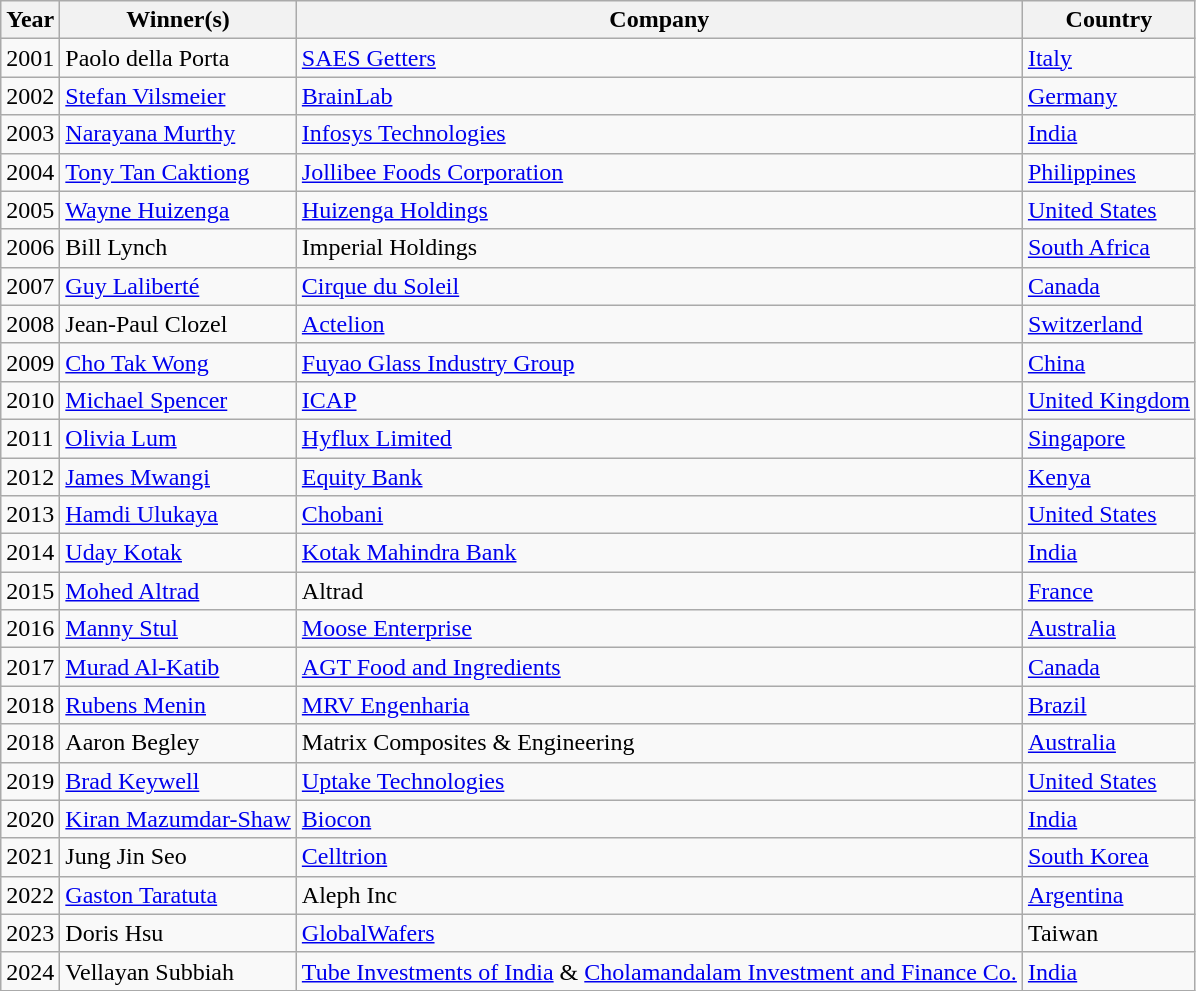<table class="wikitable">
<tr>
<th>Year</th>
<th>Winner(s)</th>
<th>Company</th>
<th>Country</th>
</tr>
<tr>
<td>2001</td>
<td>Paolo della Porta</td>
<td><a href='#'>SAES Getters</a></td>
<td><a href='#'>Italy</a></td>
</tr>
<tr>
<td>2002</td>
<td><a href='#'>Stefan Vilsmeier</a></td>
<td><a href='#'>BrainLab</a></td>
<td><a href='#'>Germany</a></td>
</tr>
<tr>
<td>2003</td>
<td><a href='#'>Narayana Murthy</a></td>
<td><a href='#'>Infosys Technologies</a></td>
<td><a href='#'>India</a></td>
</tr>
<tr>
<td>2004</td>
<td><a href='#'>Tony Tan Caktiong</a></td>
<td><a href='#'>Jollibee Foods Corporation</a></td>
<td><a href='#'>Philippines</a></td>
</tr>
<tr>
<td>2005</td>
<td><a href='#'>Wayne Huizenga</a></td>
<td><a href='#'>Huizenga Holdings</a></td>
<td><a href='#'>United States</a></td>
</tr>
<tr>
<td>2006</td>
<td>Bill Lynch</td>
<td>Imperial Holdings</td>
<td><a href='#'>South Africa</a></td>
</tr>
<tr>
<td>2007</td>
<td><a href='#'>Guy Laliberté</a></td>
<td><a href='#'>Cirque du Soleil</a></td>
<td><a href='#'>Canada</a></td>
</tr>
<tr>
<td>2008</td>
<td>Jean-Paul Clozel</td>
<td><a href='#'>Actelion</a></td>
<td><a href='#'>Switzerland</a></td>
</tr>
<tr>
<td>2009</td>
<td><a href='#'>Cho Tak Wong</a></td>
<td><a href='#'>Fuyao Glass Industry Group</a></td>
<td><a href='#'>China</a></td>
</tr>
<tr>
<td>2010</td>
<td><a href='#'>Michael Spencer</a></td>
<td><a href='#'>ICAP</a></td>
<td><a href='#'>United Kingdom</a></td>
</tr>
<tr>
<td>2011</td>
<td><a href='#'>Olivia Lum</a></td>
<td><a href='#'>Hyflux Limited</a></td>
<td><a href='#'>Singapore</a></td>
</tr>
<tr>
<td>2012</td>
<td><a href='#'>James Mwangi</a></td>
<td><a href='#'>Equity Bank</a></td>
<td><a href='#'>Kenya</a></td>
</tr>
<tr>
<td>2013</td>
<td><a href='#'>Hamdi Ulukaya</a></td>
<td><a href='#'>Chobani</a></td>
<td><a href='#'>United States</a></td>
</tr>
<tr>
<td>2014</td>
<td><a href='#'>Uday Kotak</a></td>
<td><a href='#'>Kotak Mahindra Bank</a></td>
<td><a href='#'>India</a></td>
</tr>
<tr>
<td>2015</td>
<td><a href='#'>Mohed Altrad</a></td>
<td>Altrad</td>
<td><a href='#'>France</a></td>
</tr>
<tr>
<td>2016</td>
<td><a href='#'>Manny Stul</a></td>
<td><a href='#'>Moose Enterprise</a></td>
<td><a href='#'>Australia</a></td>
</tr>
<tr>
<td>2017</td>
<td><a href='#'>Murad Al-Katib</a></td>
<td><a href='#'>AGT Food and Ingredients</a></td>
<td><a href='#'>Canada</a></td>
</tr>
<tr>
<td>2018</td>
<td><a href='#'>Rubens Menin</a></td>
<td><a href='#'>MRV Engenharia</a></td>
<td><a href='#'>Brazil</a></td>
</tr>
<tr>
<td>2018</td>
<td>Aaron Begley</td>
<td>Matrix Composites & Engineering</td>
<td><a href='#'>Australia</a></td>
</tr>
<tr>
<td>2019</td>
<td><a href='#'>Brad Keywell</a></td>
<td><a href='#'>Uptake Technologies</a></td>
<td><a href='#'>United States</a></td>
</tr>
<tr>
<td>2020</td>
<td><a href='#'>Kiran Mazumdar-Shaw</a></td>
<td><a href='#'>Biocon</a></td>
<td><a href='#'>India</a></td>
</tr>
<tr>
<td>2021</td>
<td>Jung Jin Seo</td>
<td><a href='#'>Celltrion</a></td>
<td><a href='#'>South Korea</a></td>
</tr>
<tr>
<td>2022</td>
<td><a href='#'>Gaston Taratuta</a></td>
<td>Aleph Inc</td>
<td><a href='#'>Argentina</a></td>
</tr>
<tr>
<td>2023</td>
<td>Doris Hsu</td>
<td><a href='#'>GlobalWafers</a></td>
<td>Taiwan</td>
</tr>
<tr>
<td>2024</td>
<td>Vellayan Subbiah</td>
<td><a href='#'>Tube Investments of India</a> & <a href='#'>Cholamandalam Investment and Finance Co.</a></td>
<td><a href='#'>India</a></td>
</tr>
</table>
